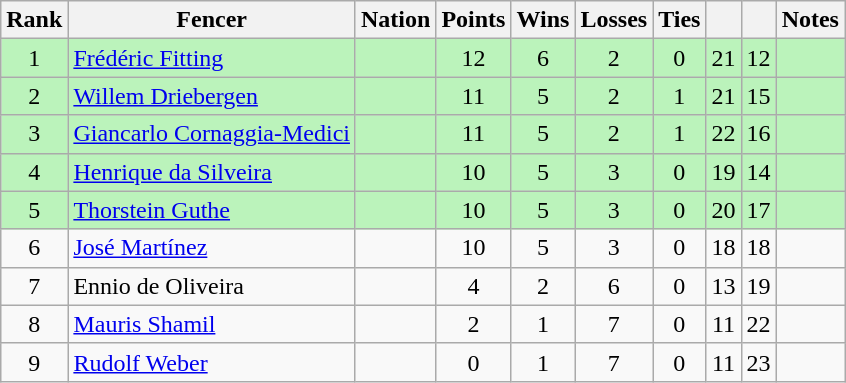<table class="wikitable sortable" style="text-align: center;">
<tr>
<th>Rank</th>
<th>Fencer</th>
<th>Nation</th>
<th>Points</th>
<th>Wins</th>
<th>Losses</th>
<th>Ties</th>
<th></th>
<th></th>
<th>Notes</th>
</tr>
<tr style="background:#bbf3bb;">
<td>1</td>
<td align=left><a href='#'>Frédéric Fitting</a></td>
<td align=left></td>
<td>12</td>
<td>6</td>
<td>2</td>
<td>0</td>
<td>21</td>
<td>12</td>
<td></td>
</tr>
<tr style="background:#bbf3bb;">
<td>2</td>
<td align=left><a href='#'>Willem Driebergen</a></td>
<td align=left></td>
<td>11</td>
<td>5</td>
<td>2</td>
<td>1</td>
<td>21</td>
<td>15</td>
<td></td>
</tr>
<tr style="background:#bbf3bb;">
<td>3</td>
<td align=left><a href='#'>Giancarlo Cornaggia-Medici</a></td>
<td align=left></td>
<td>11</td>
<td>5</td>
<td>2</td>
<td>1</td>
<td>22</td>
<td>16</td>
<td></td>
</tr>
<tr style="background:#bbf3bb;">
<td>4</td>
<td align=left><a href='#'>Henrique da Silveira</a></td>
<td align=left></td>
<td>10</td>
<td>5</td>
<td>3</td>
<td>0</td>
<td>19</td>
<td>14</td>
<td></td>
</tr>
<tr style="background:#bbf3bb;">
<td>5</td>
<td align=left><a href='#'>Thorstein Guthe</a></td>
<td align=left></td>
<td>10</td>
<td>5</td>
<td>3</td>
<td>0</td>
<td>20</td>
<td>17</td>
<td></td>
</tr>
<tr>
<td>6</td>
<td align=left><a href='#'>José Martínez</a></td>
<td align=left></td>
<td>10</td>
<td>5</td>
<td>3</td>
<td>0</td>
<td>18</td>
<td>18</td>
<td></td>
</tr>
<tr>
<td>7</td>
<td align=left>Ennio de Oliveira</td>
<td align=left></td>
<td>4</td>
<td>2</td>
<td>6</td>
<td>0</td>
<td>13</td>
<td>19</td>
<td></td>
</tr>
<tr>
<td>8</td>
<td align=left><a href='#'>Mauris Shamil</a></td>
<td align=left></td>
<td>2</td>
<td>1</td>
<td>7</td>
<td>0</td>
<td>11</td>
<td>22</td>
<td></td>
</tr>
<tr>
<td>9</td>
<td align=left><a href='#'>Rudolf Weber</a></td>
<td align=left></td>
<td>0</td>
<td>1</td>
<td>7</td>
<td>0</td>
<td>11</td>
<td>23</td>
<td></td>
</tr>
</table>
